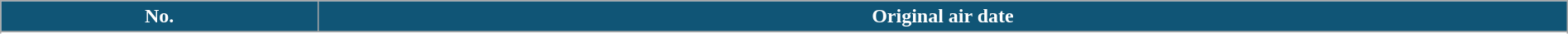<table class="wikitable plainrowheaders" style="width: 100%; margin-right: 0;">
<tr>
<th style="background: #105576; color: #ffffff;">No.</th>
<th style="background: #105576; color: #ffffff;">Original air date</th>
</tr>
<tr>
</tr>
<tr>
</tr>
<tr>
</tr>
<tr>
</tr>
<tr>
</tr>
<tr>
</tr>
<tr>
</tr>
<tr>
</tr>
<tr>
</tr>
<tr>
</tr>
<tr>
</tr>
<tr>
</tr>
<tr>
</tr>
<tr>
</tr>
</table>
